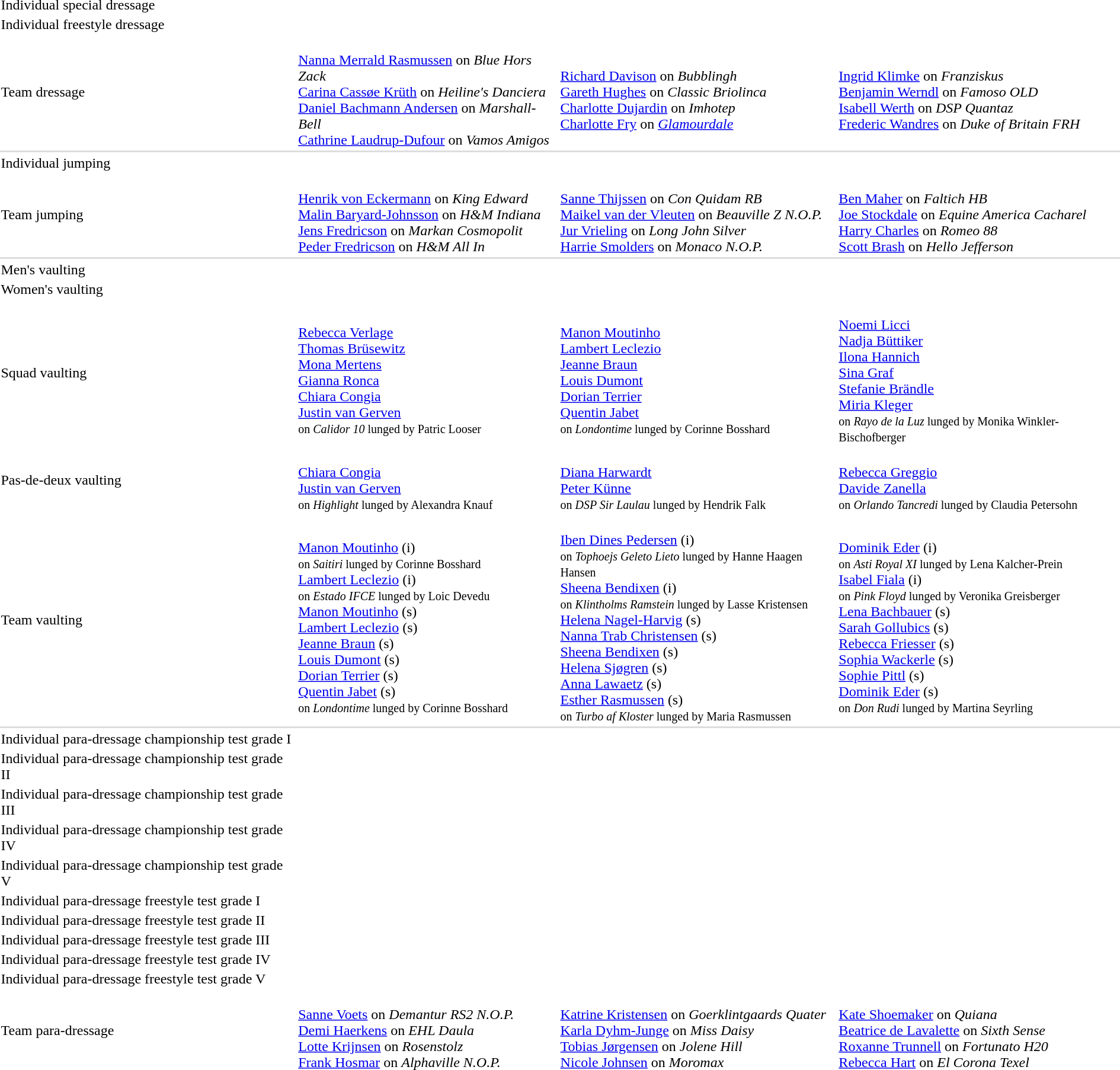<table>
<tr>
<td>Individual special dressage<br></td>
<td></td>
<td></td>
<td></td>
</tr>
<tr>
<td>Individual freestyle dressage<br></td>
<td></td>
<td></td>
<td></td>
</tr>
<tr>
<td>Team dressage<br></td>
<td><br><a href='#'>Nanna Merrald Rasmussen</a> on <em>Blue Hors Zack</em><br><a href='#'>Carina Cassøe Krüth</a> on <em>Heiline's Danciera</em><br><a href='#'>Daniel Bachmann Andersen</a> on <em>Marshall-Bell</em><br><a href='#'>Cathrine Laudrup-Dufour</a> on <em>Vamos Amigos</em></td>
<td><br><a href='#'>Richard Davison</a> on <em>Bubblingh</em><br><a href='#'>Gareth Hughes</a> on <em>Classic Briolinca</em><br><a href='#'>Charlotte Dujardin</a> on <em>Imhotep</em><br><a href='#'>Charlotte Fry</a> on <em><a href='#'>Glamourdale</a></em></td>
<td><br><a href='#'>Ingrid Klimke</a> on <em>Franziskus</em><br><a href='#'>Benjamin Werndl</a> on <em>Famoso OLD</em><br><a href='#'>Isabell Werth</a> on <em>DSP Quantaz</em><br><a href='#'>Frederic Wandres</a> on <em>Duke of Britain FRH</em></td>
</tr>
<tr bgcolor=#DDDDDD>
<td colspan=7></td>
</tr>
<tr>
<td>Individual jumping<br></td>
<td></td>
<td></td>
<td></td>
</tr>
<tr>
<td>Team jumping<br></td>
<td><br><a href='#'>Henrik von Eckermann</a> on <em>King Edward</em><br><a href='#'>Malin Baryard-Johnsson</a> on <em>H&M Indiana</em><br><a href='#'>Jens Fredricson</a> on <em>Markan Cosmopolit</em><br><a href='#'>Peder Fredricson</a> on <em>H&M All In</em></td>
<td><br><a href='#'>Sanne Thijssen</a> on <em>Con Quidam RB</em><br><a href='#'>Maikel van der Vleuten</a> on <em>Beauville Z N.O.P.</em><br><a href='#'>Jur Vrieling</a> on <em>Long John Silver</em><br><a href='#'>Harrie Smolders</a> on <em>Monaco N.O.P.</em></td>
<td><br><a href='#'>Ben Maher</a> on <em>Faltich HB</em><br><a href='#'>Joe Stockdale</a> on <em>Equine America Cacharel</em><br><a href='#'>Harry Charles</a> on <em>Romeo 88</em><br><a href='#'>Scott Brash</a> on <em>Hello Jefferson</em></td>
</tr>
<tr bgcolor=#DDDDDD>
<td colspan=7></td>
</tr>
<tr>
<td>Men's vaulting<br></td>
<td></td>
<td></td>
<td></td>
</tr>
<tr>
<td>Women's vaulting<br></td>
<td></td>
<td></td>
<td></td>
</tr>
<tr>
<td>Squad vaulting<br></td>
<td><br><a href='#'>Rebecca Verlage</a><br><a href='#'>Thomas Brüsewitz</a><br><a href='#'>Mona Mertens</a><br><a href='#'>Gianna Ronca</a><br><a href='#'>Chiara Congia</a><br><a href='#'>Justin van Gerven</a><br><small>on <em>Calidor 10</em> lunged by Patric Looser</small></td>
<td><br><a href='#'>Manon Moutinho</a><br><a href='#'>Lambert Leclezio</a><br><a href='#'>Jeanne Braun</a><br><a href='#'>Louis Dumont</a><br><a href='#'>Dorian Terrier</a><br><a href='#'>Quentin Jabet</a><br><small>on <em>Londontime</em> lunged by Corinne Bosshard</small></td>
<td><br><a href='#'>Noemi Licci</a><br><a href='#'>Nadja Büttiker</a><br><a href='#'>Ilona Hannich</a><br><a href='#'>Sina Graf</a><br><a href='#'>Stefanie Brändle</a><br><a href='#'>Miria Kleger</a><br><small>on <em>Rayo de la Luz</em> lunged by Monika Winkler-Bischofberger</small></td>
</tr>
<tr>
<td>Pas-de-deux vaulting<br></td>
<td><br><a href='#'>Chiara Congia</a><br><a href='#'>Justin van Gerven</a><br><small>on <em>Highlight</em> lunged by Alexandra Knauf</small></td>
<td><br><a href='#'>Diana Harwardt</a><br><a href='#'>Peter Künne</a><br><small>on <em> DSP Sir Laulau</em> lunged by Hendrik Falk</small></td>
<td><br><a href='#'>Rebecca Greggio</a><br><a href='#'>Davide Zanella</a><br><small>on <em>Orlando Tancredi</em> lunged by Claudia Petersohn</small></td>
</tr>
<tr>
<td>Team vaulting<br></td>
<td><br><a href='#'>Manon Moutinho</a> (i)<br><small>on <em>Saitiri</em> lunged by Corinne Bosshard</small><br><a href='#'>Lambert Leclezio</a> (i)<br><small>on <em>Estado IFCE</em> lunged by Loic Devedu</small><br><a href='#'>Manon Moutinho</a> (s)<br><a href='#'>Lambert Leclezio</a> (s)<br><a href='#'>Jeanne Braun</a> (s)<br><a href='#'>Louis Dumont</a> (s)<br><a href='#'>Dorian Terrier</a> (s)<br><a href='#'>Quentin Jabet</a> (s)<br><small>on <em>Londontime</em> lunged by Corinne Bosshard</small></td>
<td><br><a href='#'>Iben Dines Pedersen</a> (i)<br><small>on <em>Tophoejs Geleto Lieto</em> lunged by Hanne Haagen Hansen</small><br><a href='#'>Sheena Bendixen</a> (i)<br><small>on <em>Klintholms Ramstein</em> lunged by Lasse Kristensen</small><br><a href='#'>Helena Nagel-Harvig</a> (s)<br><a href='#'>Nanna Trab Christensen</a> (s)<br><a href='#'>Sheena Bendixen</a> (s)<br><a href='#'>Helena Sjøgren</a> (s)<br><a href='#'>Anna Lawaetz</a> (s)<br><a href='#'>Esther Rasmussen</a> (s)<br><small>on <em>Turbo af Kloster</em> lunged by Maria Rasmussen</small></td>
<td><br><a href='#'>Dominik Eder</a> (i)<br><small>on <em>Asti Royal XI</em> lunged by Lena Kalcher-Prein</small><br><a href='#'>Isabel Fiala</a> (i)<br><small>on <em>Pink Floyd</em> lunged by Veronika Greisberger</small><br><a href='#'>Lena Bachbauer</a> (s)<br><a href='#'>Sarah Gollubics</a> (s)<br><a href='#'>Rebecca Friesser</a> (s)<br><a href='#'>Sophia Wackerle</a> (s)<br><a href='#'>Sophie Pittl</a> (s)<br><a href='#'>Dominik Eder</a> (s)<br><small>on <em>Don Rudi</em> lunged by Martina Seyrling</small></td>
</tr>
<tr bgcolor=#DDDDDD>
<td colspan=7></td>
</tr>
<tr>
<td>Individual para-dressage championship test grade I<br></td>
<td></td>
<td></td>
<td></td>
</tr>
<tr>
<td>Individual para-dressage championship test grade II<br></td>
<td></td>
<td></td>
<td></td>
</tr>
<tr>
<td>Individual para-dressage championship test grade III<br></td>
<td></td>
<td></td>
<td></td>
</tr>
<tr>
<td>Individual para-dressage championship test grade IV<br></td>
<td></td>
<td></td>
<td></td>
</tr>
<tr>
<td>Individual para-dressage championship test grade V<br></td>
<td></td>
<td></td>
<td></td>
</tr>
<tr>
<td>Individual para-dressage freestyle test grade I<br></td>
<td></td>
<td></td>
<td></td>
</tr>
<tr>
<td>Individual para-dressage freestyle test grade II<br></td>
<td></td>
<td></td>
<td></td>
</tr>
<tr>
<td>Individual para-dressage freestyle test grade III<br></td>
<td></td>
<td></td>
<td></td>
</tr>
<tr>
<td>Individual para-dressage freestyle test grade IV<br></td>
<td></td>
<td></td>
<td></td>
</tr>
<tr>
<td>Individual para-dressage freestyle test grade V<br></td>
<td></td>
<td></td>
<td></td>
</tr>
<tr>
<td>Team para-dressage<br></td>
<td><br><a href='#'>Sanne Voets</a> on <em>Demantur RS2 N.O.P.</em><br><a href='#'>Demi Haerkens</a> on <em>EHL Daula</em><br><a href='#'>Lotte Krijnsen</a> on <em>Rosenstolz</em><br><a href='#'>Frank Hosmar</a> on <em>Alphaville N.O.P.</em></td>
<td><br><a href='#'>Katrine Kristensen</a> on <em>Goerklintgaards Quater</em><br><a href='#'>Karla Dyhm-Junge</a> on <em>Miss Daisy</em><br><a href='#'>Tobias Jørgensen</a> on <em>Jolene Hill</em><br><a href='#'>Nicole Johnsen</a> on <em>Moromax</em></td>
<td><br><a href='#'>Kate Shoemaker</a> on <em>Quiana</em><br><a href='#'>Beatrice de Lavalette</a> on <em>Sixth Sense</em><br><a href='#'>Roxanne Trunnell</a> on <em>Fortunato H20</em><br><a href='#'>Rebecca Hart</a> on <em>El Corona Texel</em></td>
</tr>
</table>
